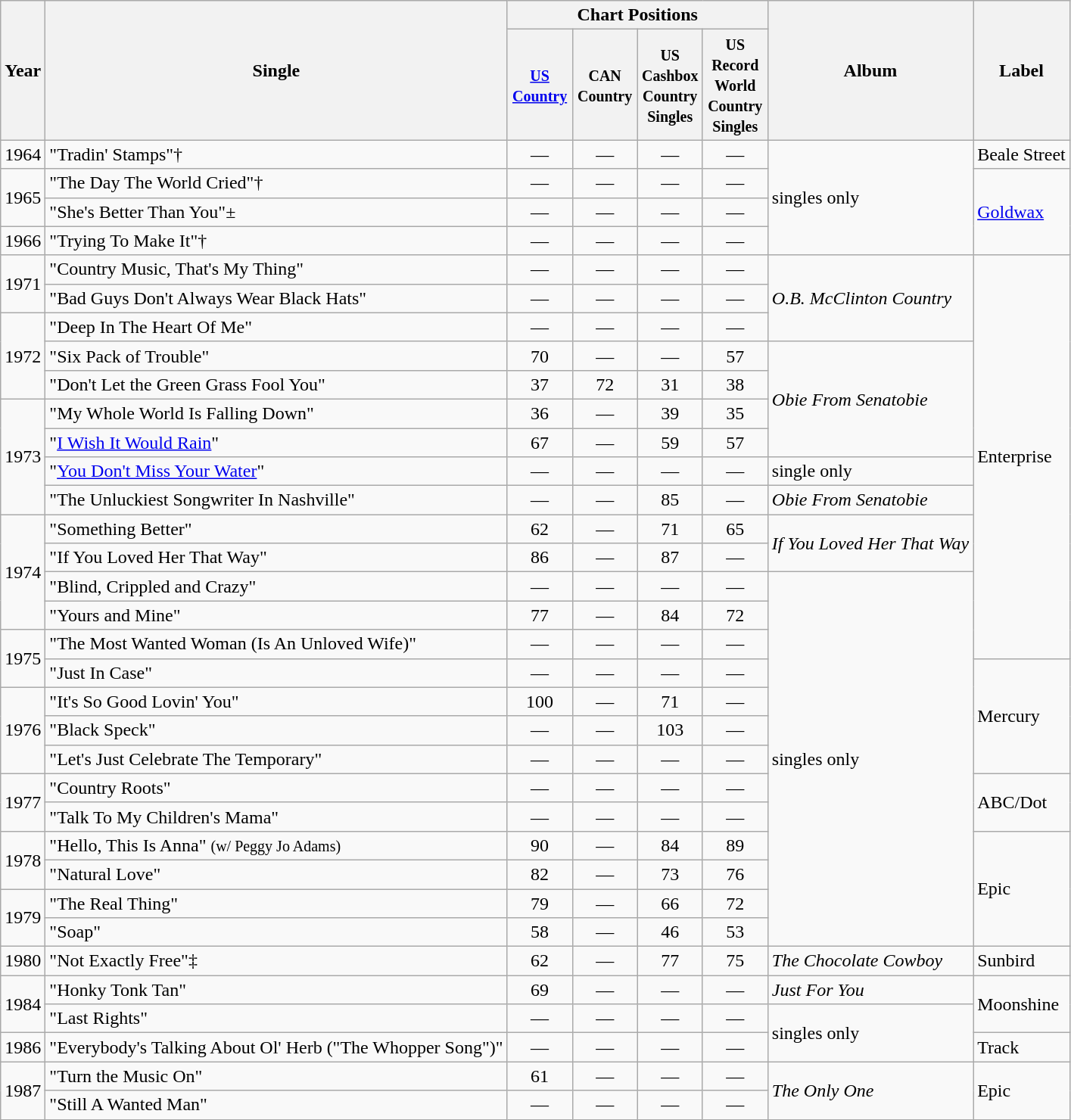<table class="wikitable">
<tr>
<th rowspan="2">Year</th>
<th rowspan="2">Single</th>
<th colspan="4">Chart Positions</th>
<th rowspan="2">Album</th>
<th rowspan="2">Label</th>
</tr>
<tr>
<th width="50"><small><a href='#'>US Country</a></small></th>
<th width="50"><small>CAN Country</small></th>
<th width="50"><small>US Cashbox Country Singles</small></th>
<th width="50"><small>US Record World Country Singles</small></th>
</tr>
<tr>
<td rowspan="1">1964</td>
<td>"Tradin' Stamps"†</td>
<td align="center">—</td>
<td align="center">—</td>
<td align="center">—</td>
<td align="center">—</td>
<td rowspan="4">singles only</td>
<td rowspan="1">Beale Street</td>
</tr>
<tr>
<td rowspan="2">1965</td>
<td>"The Day The World Cried"†</td>
<td align="center">—</td>
<td align="center">—</td>
<td align="center">—</td>
<td align="center">—</td>
<td rowspan="3"><a href='#'>Goldwax</a></td>
</tr>
<tr>
<td>"She's Better Than You"±</td>
<td align="center">—</td>
<td align="center">—</td>
<td align="center">—</td>
<td align="center">—</td>
</tr>
<tr>
<td rowspan="1">1966</td>
<td>"Trying To Make It"†</td>
<td align="center">—</td>
<td align="center">—</td>
<td align="center">—</td>
<td align="center">—</td>
</tr>
<tr>
<td rowspan="2">1971</td>
<td>"Country Music, That's My Thing"</td>
<td align="center">—</td>
<td align="center">—</td>
<td align="center">—</td>
<td align="center">—</td>
<td rowspan="3"><em>O.B. McClinton Country</em></td>
<td rowspan="14">Enterprise</td>
</tr>
<tr>
<td>"Bad Guys Don't Always Wear Black Hats"</td>
<td align="center">—</td>
<td align="center">—</td>
<td align="center">—</td>
<td align="center">—</td>
</tr>
<tr>
<td rowspan="3">1972</td>
<td>"Deep In The Heart Of Me"</td>
<td align="center">—</td>
<td align="center">—</td>
<td align="center">—</td>
<td align="center">—</td>
</tr>
<tr>
<td>"Six Pack of Trouble"</td>
<td align="center">70</td>
<td align="center">—</td>
<td align="center">—</td>
<td align="center">57</td>
<td rowspan="4"><em>Obie From Senatobie</em></td>
</tr>
<tr>
<td>"Don't Let the Green Grass Fool You"</td>
<td align="center">37</td>
<td align="center">72</td>
<td align="center">31</td>
<td align="center">38</td>
</tr>
<tr>
<td rowspan="4">1973</td>
<td>"My Whole World Is Falling Down"</td>
<td align="center">36</td>
<td align="center">—</td>
<td align="center">39</td>
<td align="center">35</td>
</tr>
<tr>
<td>"<a href='#'>I Wish It Would Rain</a>"</td>
<td align="center">67</td>
<td align="center">—</td>
<td align="center">59</td>
<td align="center">57</td>
</tr>
<tr>
<td>"<a href='#'>You Don't Miss Your Water</a>"</td>
<td align="center">—</td>
<td align="center">—</td>
<td align="center">—</td>
<td align="center">—</td>
<td rowspan="1">single only</td>
</tr>
<tr>
<td>"The Unluckiest Songwriter In Nashville"</td>
<td align="center">—</td>
<td align="center">—</td>
<td align="center">85</td>
<td align="center">—</td>
<td rowspan="1"><em>Obie From Senatobie</em></td>
</tr>
<tr>
<td rowspan="4">1974</td>
<td>"Something Better"</td>
<td align="center">62</td>
<td align="center">—</td>
<td align="center">71</td>
<td align="center">65</td>
<td rowspan="2"><em>If You Loved Her That Way</em></td>
</tr>
<tr>
<td>"If You Loved Her That Way"</td>
<td align="center">86</td>
<td align="center">—</td>
<td align="center">87</td>
<td align="center">—</td>
</tr>
<tr>
<td>"Blind, Crippled and Crazy"</td>
<td align="center">—</td>
<td align="center">—</td>
<td align="center">—</td>
<td align="center">—</td>
<td rowspan="13">singles only</td>
</tr>
<tr>
<td>"Yours and Mine"</td>
<td align="center">77</td>
<td align="center">—</td>
<td align="center">84</td>
<td align="center">72</td>
</tr>
<tr>
<td rowspan="2">1975</td>
<td>"The Most Wanted Woman (Is An Unloved Wife)"</td>
<td align="center">—</td>
<td align="center">—</td>
<td align="center">—</td>
<td align="center">—</td>
</tr>
<tr>
<td>"Just In Case"</td>
<td align="center">—</td>
<td align="center">—</td>
<td align="center">—</td>
<td align="center">—</td>
<td rowspan="4">Mercury</td>
</tr>
<tr>
<td rowspan="3">1976</td>
<td>"It's So Good Lovin' You"</td>
<td align="center">100</td>
<td align="center">—</td>
<td align="center">71</td>
<td align="center">—</td>
</tr>
<tr>
<td>"Black Speck"</td>
<td align="center">—</td>
<td align="center">—</td>
<td align="center">103</td>
<td align="center">—</td>
</tr>
<tr>
<td>"Let's Just Celebrate The Temporary"</td>
<td align="center">—</td>
<td align="center">—</td>
<td align="center">—</td>
<td align="center">—</td>
</tr>
<tr>
<td rowspan="2">1977</td>
<td>"Country Roots"</td>
<td align="center">—</td>
<td align="center">—</td>
<td align="center">—</td>
<td align="center">—</td>
<td rowspan="2">ABC/Dot</td>
</tr>
<tr>
<td>"Talk To My Children's Mama"</td>
<td align="center">—</td>
<td align="center">—</td>
<td align="center">—</td>
<td align="center">—</td>
</tr>
<tr>
<td rowspan="2">1978</td>
<td>"Hello, This Is Anna" <small>(w/ Peggy Jo Adams)</small></td>
<td align="center">90</td>
<td align="center">—</td>
<td align="center">84</td>
<td align="center">89</td>
<td rowspan="4">Epic</td>
</tr>
<tr>
<td>"Natural Love"</td>
<td align="center">82</td>
<td align="center">—</td>
<td align="center">73</td>
<td align="center">76</td>
</tr>
<tr>
<td rowspan="2">1979</td>
<td>"The Real Thing"</td>
<td align="center">79</td>
<td align="center">—</td>
<td align="center">66</td>
<td align="center">72</td>
</tr>
<tr>
<td>"Soap"</td>
<td align="center">58</td>
<td align="center">—</td>
<td align="center">46</td>
<td align="center">53</td>
</tr>
<tr>
<td>1980</td>
<td>"Not Exactly Free"‡</td>
<td align="center">62</td>
<td align="center">—</td>
<td align="center">77</td>
<td align="center">75</td>
<td rowspan="1"><em>The Chocolate Cowboy</em></td>
<td rowspan="1">Sunbird</td>
</tr>
<tr>
<td rowspan="2">1984</td>
<td>"Honky Tonk Tan"</td>
<td align="center">69</td>
<td align="center">—</td>
<td align="center">—</td>
<td align="center">—</td>
<td rowspan="1"><em>Just For You</em></td>
<td rowspan="2">Moonshine</td>
</tr>
<tr>
<td>"Last Rights"</td>
<td align="center">—</td>
<td align="center">—</td>
<td align="center">—</td>
<td align="center">—</td>
<td rowspan="2">singles only</td>
</tr>
<tr>
<td>1986</td>
<td>"Everybody's Talking About Ol' Herb ("The Whopper Song")"</td>
<td align="center">—</td>
<td align="center">—</td>
<td align="center">—</td>
<td align="center">—</td>
<td rowspan="1">Track</td>
</tr>
<tr>
<td rowspan="2">1987</td>
<td>"Turn the Music On"</td>
<td align="center">61</td>
<td align="center">—</td>
<td align="center">—</td>
<td align="center">—</td>
<td rowspan="2"><em>The Only One</em></td>
<td rowspan="2">Epic</td>
</tr>
<tr>
<td>"Still A Wanted Man"</td>
<td align="center">—</td>
<td align="center">—</td>
<td align="center">—</td>
<td align="center">—</td>
</tr>
</table>
